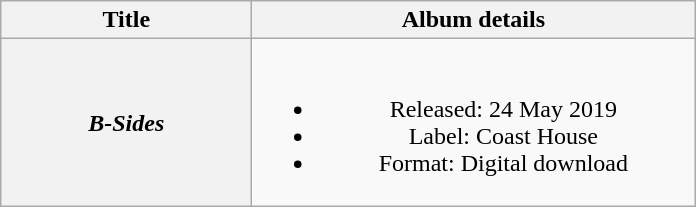<table class="wikitable plainrowheaders" style="text-align:center;">
<tr>
<th scope="col" style="width:10em;">Title</th>
<th scope="col" style="width:18em;">Album details</th>
</tr>
<tr>
<th scope="row"><em>B-Sides</em></th>
<td><br><ul><li>Released: 24 May 2019</li><li>Label: Coast House</li><li>Format: Digital download</li></ul></td>
</tr>
</table>
